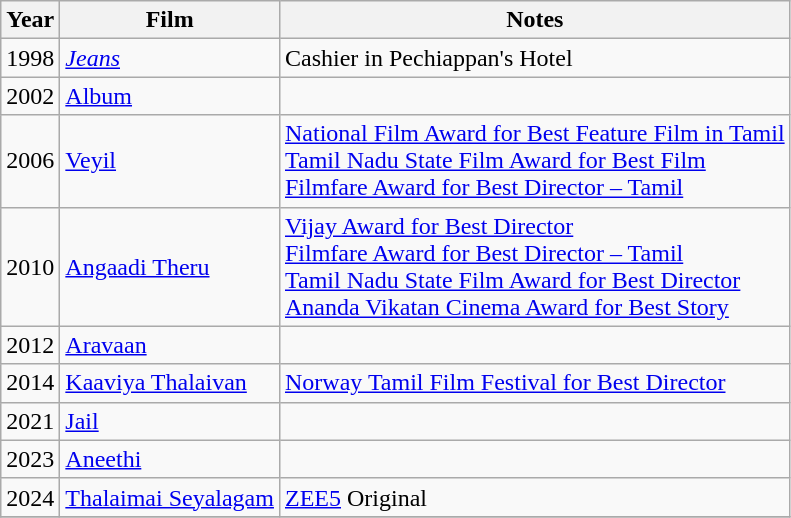<table class="wikitable sortable">
<tr>
<th>Year</th>
<th>Film</th>
<th>Notes</th>
</tr>
<tr>
<td>1998</td>
<td><em><a href='#'>Jeans</a></td>
<td>Cashier in Pechiappan's Hotel</td>
</tr>
<tr>
<td>2002</td>
<td></em><a href='#'>Album</a><em></td>
<td></td>
</tr>
<tr>
<td>2006</td>
<td></em><a href='#'>Veyil</a><em></td>
<td><a href='#'>National Film Award for Best Feature Film in Tamil</a><br><a href='#'>Tamil Nadu State Film Award for Best Film</a><br><a href='#'>Filmfare Award for Best Director&nbsp;– Tamil</a></td>
</tr>
<tr>
<td>2010</td>
<td></em><a href='#'>Angaadi Theru</a><em></td>
<td><a href='#'>Vijay Award for Best Director</a><br><a href='#'>Filmfare Award for Best Director&nbsp;– Tamil</a><br><a href='#'>Tamil Nadu State Film Award for Best Director</a><br><a href='#'>Ananda Vikatan Cinema Award for Best Story</a></td>
</tr>
<tr>
<td>2012</td>
<td></em><a href='#'>Aravaan</a><em></td>
<td></td>
</tr>
<tr>
<td>2014</td>
<td></em><a href='#'>Kaaviya Thalaivan</a><em></td>
<td><a href='#'>Norway Tamil Film Festival for Best Director</a></td>
</tr>
<tr>
<td>2021</td>
<td></em><a href='#'>Jail</a><em></td>
<td></td>
</tr>
<tr>
<td>2023</td>
<td></em><a href='#'>Aneethi</a><em></td>
<td></td>
</tr>
<tr>
<td>2024</td>
<td></em><a href='#'>Thalaimai Seyalagam</a><em></td>
<td><a href='#'>ZEE5</a> Original</td>
</tr>
<tr>
</tr>
</table>
